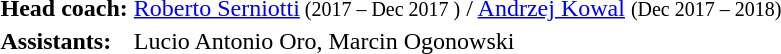<table>
<tr>
<td><strong>Head coach:</strong></td>
<td> <a href='#'>Roberto Serniotti</a><small> (2017 – Dec 2017 )</small> /  <a href='#'>Andrzej Kowal</a> <small>(Dec 2017 – 2018)</small></td>
</tr>
<tr>
<td><strong>Assistants:</strong></td>
<td> Lucio Antonio Oro,  Marcin Ogonowski</td>
</tr>
</table>
